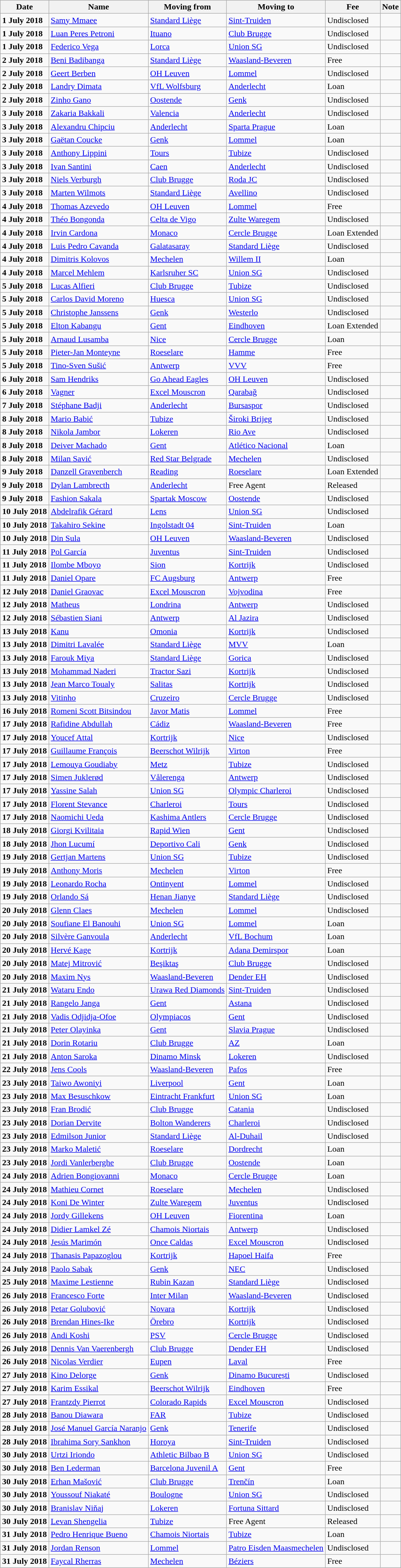<table class="wikitable sortable">
<tr>
<th>Date</th>
<th>Name</th>
<th>Moving from</th>
<th>Moving to</th>
<th>Fee</th>
<th>Note</th>
</tr>
<tr>
<td><strong>1 July 2018</strong></td>
<td> <a href='#'>Samy Mmaee</a></td>
<td> <a href='#'>Standard Liège</a></td>
<td> <a href='#'>Sint-Truiden</a></td>
<td>Undisclosed </td>
<td align=center></td>
</tr>
<tr>
<td><strong>1 July 2018</strong></td>
<td> <a href='#'>Luan Peres Petroni</a></td>
<td> <a href='#'>Ituano</a></td>
<td> <a href='#'>Club Brugge</a></td>
<td>Undisclosed </td>
<td></td>
</tr>
<tr>
<td><strong>1 July 2018</strong></td>
<td> <a href='#'>Federico Vega</a></td>
<td> <a href='#'>Lorca</a></td>
<td> <a href='#'>Union SG</a></td>
<td>Undisclosed </td>
<td></td>
</tr>
<tr>
<td><strong>2 July 2018</strong></td>
<td> <a href='#'>Beni Badibanga</a></td>
<td> <a href='#'>Standard Liège</a></td>
<td> <a href='#'>Waasland-Beveren</a></td>
<td>Free </td>
<td align=center></td>
</tr>
<tr>
<td><strong>2 July 2018</strong></td>
<td> <a href='#'>Geert Berben</a></td>
<td> <a href='#'>OH Leuven</a></td>
<td> <a href='#'>Lommel</a></td>
<td>Undisclosed </td>
<td align=center></td>
</tr>
<tr>
<td><strong>2 July 2018</strong></td>
<td> <a href='#'>Landry Dimata</a></td>
<td> <a href='#'>VfL Wolfsburg</a></td>
<td> <a href='#'>Anderlecht</a></td>
<td>Loan </td>
<td></td>
</tr>
<tr>
<td><strong>2 July 2018</strong></td>
<td> <a href='#'>Zinho Gano</a></td>
<td> <a href='#'>Oostende</a></td>
<td> <a href='#'>Genk</a></td>
<td>Undisclosed </td>
<td></td>
</tr>
<tr>
<td><strong>3 July 2018</strong></td>
<td> <a href='#'>Zakaria Bakkali</a></td>
<td> <a href='#'>Valencia</a></td>
<td> <a href='#'>Anderlecht</a></td>
<td>Undisclosed </td>
<td></td>
</tr>
<tr>
<td><strong>3 July 2018</strong></td>
<td> <a href='#'>Alexandru Chipciu</a></td>
<td> <a href='#'>Anderlecht</a></td>
<td> <a href='#'>Sparta Prague</a></td>
<td>Loan </td>
<td></td>
</tr>
<tr>
<td><strong>3 July 2018</strong></td>
<td> <a href='#'>Gaëtan Coucke</a></td>
<td> <a href='#'>Genk</a></td>
<td> <a href='#'>Lommel</a></td>
<td>Loan </td>
<td></td>
</tr>
<tr>
<td><strong>3 July 2018</strong></td>
<td> <a href='#'>Anthony Lippini</a></td>
<td> <a href='#'>Tours</a></td>
<td> <a href='#'>Tubize</a></td>
<td>Undisclosed </td>
<td></td>
</tr>
<tr>
<td><strong>3 July 2018</strong></td>
<td> <a href='#'>Ivan Santini</a></td>
<td> <a href='#'>Caen</a></td>
<td> <a href='#'>Anderlecht</a></td>
<td>Undisclosed </td>
<td></td>
</tr>
<tr>
<td><strong>3 July 2018</strong></td>
<td> <a href='#'>Niels Verburgh</a></td>
<td> <a href='#'>Club Brugge</a></td>
<td> <a href='#'>Roda JC</a></td>
<td>Undisclosed </td>
<td align=center></td>
</tr>
<tr>
<td><strong>3 July 2018</strong></td>
<td> <a href='#'>Marten Wilmots</a></td>
<td> <a href='#'>Standard Liège</a></td>
<td> <a href='#'>Avellino</a></td>
<td>Undisclosed </td>
<td></td>
</tr>
<tr>
<td><strong>4 July 2018</strong></td>
<td> <a href='#'>Thomas Azevedo</a></td>
<td> <a href='#'>OH Leuven</a></td>
<td> <a href='#'>Lommel</a></td>
<td>Free </td>
<td align=center></td>
</tr>
<tr>
<td><strong>4 July 2018</strong></td>
<td> <a href='#'>Théo Bongonda</a></td>
<td> <a href='#'>Celta de Vigo</a></td>
<td> <a href='#'>Zulte Waregem</a></td>
<td>Undisclosed </td>
<td align=center></td>
</tr>
<tr>
<td><strong>4 July 2018</strong></td>
<td> <a href='#'>Irvin Cardona</a></td>
<td> <a href='#'>Monaco</a></td>
<td> <a href='#'>Cercle Brugge</a></td>
<td>Loan Extended </td>
<td></td>
</tr>
<tr>
<td><strong>4 July 2018</strong></td>
<td> <a href='#'>Luis Pedro Cavanda</a></td>
<td> <a href='#'>Galatasaray</a></td>
<td> <a href='#'>Standard Liège</a></td>
<td>Undisclosed </td>
<td align=center></td>
</tr>
<tr>
<td><strong>4 July 2018</strong></td>
<td> <a href='#'>Dimitris Kolovos</a></td>
<td> <a href='#'>Mechelen</a></td>
<td> <a href='#'>Willem II</a></td>
<td>Loan </td>
<td></td>
</tr>
<tr>
<td><strong>4 July 2018</strong></td>
<td> <a href='#'>Marcel Mehlem</a></td>
<td> <a href='#'>Karlsruher SC</a></td>
<td> <a href='#'>Union SG</a></td>
<td>Undisclosed </td>
<td></td>
</tr>
<tr>
<td><strong>5 July 2018</strong></td>
<td> <a href='#'>Lucas Alfieri</a></td>
<td> <a href='#'>Club Brugge</a></td>
<td> <a href='#'>Tubize</a></td>
<td>Undisclosed </td>
<td></td>
</tr>
<tr>
<td><strong>5 July 2018</strong></td>
<td> <a href='#'>Carlos David Moreno</a></td>
<td> <a href='#'>Huesca</a></td>
<td> <a href='#'>Union SG</a></td>
<td>Undisclosed </td>
<td></td>
</tr>
<tr>
<td><strong>5 July 2018</strong></td>
<td> <a href='#'>Christophe Janssens</a></td>
<td> <a href='#'>Genk</a></td>
<td> <a href='#'>Westerlo</a></td>
<td>Undisclosed </td>
<td align=center></td>
</tr>
<tr>
<td><strong>5 July 2018</strong></td>
<td> <a href='#'>Elton Kabangu</a></td>
<td> <a href='#'>Gent</a></td>
<td> <a href='#'>Eindhoven</a></td>
<td>Loan Extended </td>
<td></td>
</tr>
<tr>
<td><strong>5 July 2018</strong></td>
<td> <a href='#'>Arnaud Lusamba</a></td>
<td> <a href='#'>Nice</a></td>
<td> <a href='#'>Cercle Brugge</a></td>
<td>Loan </td>
<td></td>
</tr>
<tr>
<td><strong>5 July 2018</strong></td>
<td> <a href='#'>Pieter-Jan Monteyne</a></td>
<td> <a href='#'>Roeselare</a></td>
<td> <a href='#'>Hamme</a></td>
<td>Free </td>
<td></td>
</tr>
<tr>
<td><strong>5 July 2018</strong></td>
<td> <a href='#'>Tino-Sven Sušić</a></td>
<td> <a href='#'>Antwerp</a></td>
<td> <a href='#'>VVV</a></td>
<td>Free </td>
<td></td>
</tr>
<tr>
<td><strong>6 July 2018</strong></td>
<td> <a href='#'>Sam Hendriks</a></td>
<td> <a href='#'>Go Ahead Eagles</a></td>
<td> <a href='#'>OH Leuven</a></td>
<td>Undisclosed </td>
<td></td>
</tr>
<tr>
<td><strong>6 July 2018</strong></td>
<td> <a href='#'>Vagner</a></td>
<td> <a href='#'>Excel Mouscron</a></td>
<td> <a href='#'>Qarabağ</a></td>
<td>Undisclosed </td>
<td align=center></td>
</tr>
<tr>
<td><strong>7 July 2018</strong></td>
<td> <a href='#'>Stéphane Badji</a></td>
<td> <a href='#'>Anderlecht</a></td>
<td> <a href='#'>Bursaspor</a></td>
<td>Undisclosed </td>
<td align=center></td>
</tr>
<tr>
<td><strong>8 July 2018</strong></td>
<td> <a href='#'>Mario Babić</a></td>
<td> <a href='#'>Tubize</a></td>
<td> <a href='#'>Široki Brijeg</a></td>
<td>Undisclosed </td>
<td></td>
</tr>
<tr>
<td><strong>8 July 2018</strong></td>
<td> <a href='#'>Nikola Jambor</a></td>
<td> <a href='#'>Lokeren</a></td>
<td> <a href='#'>Rio Ave</a></td>
<td>Undisclosed </td>
<td align=center></td>
</tr>
<tr>
<td><strong>8 July 2018</strong></td>
<td> <a href='#'>Deiver Machado</a></td>
<td> <a href='#'>Gent</a></td>
<td> <a href='#'>Atlético Nacional</a></td>
<td>Loan </td>
<td></td>
</tr>
<tr>
<td><strong>8 July 2018</strong></td>
<td> <a href='#'>Milan Savić</a></td>
<td> <a href='#'>Red Star Belgrade</a></td>
<td> <a href='#'>Mechelen</a></td>
<td>Undisclosed </td>
<td></td>
</tr>
<tr>
<td><strong>9 July 2018</strong></td>
<td> <a href='#'>Danzell Gravenberch</a></td>
<td> <a href='#'>Reading</a></td>
<td> <a href='#'>Roeselare</a></td>
<td>Loan Extended </td>
<td></td>
</tr>
<tr>
<td><strong>9 July 2018</strong></td>
<td> <a href='#'>Dylan Lambrecth</a></td>
<td> <a href='#'>Anderlecht</a></td>
<td>Free Agent</td>
<td>Released </td>
<td align=center></td>
</tr>
<tr>
<td><strong>9 July 2018</strong></td>
<td> <a href='#'>Fashion Sakala</a></td>
<td> <a href='#'>Spartak Moscow</a></td>
<td> <a href='#'>Oostende</a></td>
<td>Undisclosed </td>
<td></td>
</tr>
<tr>
<td><strong>10 July 2018</strong></td>
<td> <a href='#'>Abdelrafik Gérard</a></td>
<td> <a href='#'>Lens</a></td>
<td> <a href='#'>Union SG</a></td>
<td>Undisclosed </td>
<td></td>
</tr>
<tr>
<td><strong>10 July 2018</strong></td>
<td> <a href='#'>Takahiro Sekine</a></td>
<td> <a href='#'>Ingolstadt 04</a></td>
<td> <a href='#'>Sint-Truiden</a></td>
<td>Loan </td>
<td></td>
</tr>
<tr>
<td><strong>10 July 2018</strong></td>
<td> <a href='#'>Din Sula</a></td>
<td> <a href='#'>OH Leuven</a></td>
<td> <a href='#'>Waasland-Beveren</a></td>
<td>Undisclosed </td>
<td align=center></td>
</tr>
<tr>
<td><strong>11 July 2018</strong></td>
<td> <a href='#'>Pol García</a></td>
<td> <a href='#'>Juventus</a></td>
<td> <a href='#'>Sint-Truiden</a></td>
<td>Undisclosed </td>
<td></td>
</tr>
<tr>
<td><strong>11 July 2018</strong></td>
<td> <a href='#'>Ilombe Mboyo</a></td>
<td> <a href='#'>Sion</a></td>
<td> <a href='#'>Kortrijk</a></td>
<td>Undisclosed </td>
<td></td>
</tr>
<tr>
<td><strong>11 July 2018</strong></td>
<td> <a href='#'>Daniel Opare</a></td>
<td> <a href='#'>FC Augsburg</a></td>
<td> <a href='#'>Antwerp</a></td>
<td>Free </td>
<td></td>
</tr>
<tr>
<td><strong>12 July 2018</strong></td>
<td> <a href='#'>Daniel Graovac</a></td>
<td> <a href='#'>Excel Mouscron</a></td>
<td> <a href='#'>Vojvodina</a></td>
<td>Free </td>
<td align=center></td>
</tr>
<tr>
<td><strong>12 July 2018</strong></td>
<td> <a href='#'>Matheus</a></td>
<td> <a href='#'>Londrina</a></td>
<td> <a href='#'>Antwerp</a></td>
<td>Undisclosed </td>
<td align=center></td>
</tr>
<tr>
<td><strong>12 July 2018</strong></td>
<td> <a href='#'>Sébastien Siani</a></td>
<td> <a href='#'>Antwerp</a></td>
<td> <a href='#'>Al Jazira</a></td>
<td>Undisclosed </td>
<td></td>
</tr>
<tr>
<td><strong>13 July 2018</strong></td>
<td> <a href='#'>Kanu</a></td>
<td> <a href='#'>Omonia</a></td>
<td> <a href='#'>Kortrijk</a></td>
<td>Undisclosed </td>
<td></td>
</tr>
<tr>
<td><strong>13 July 2018</strong></td>
<td> <a href='#'>Dimitri Lavalée</a></td>
<td> <a href='#'>Standard Liège</a></td>
<td> <a href='#'>MVV</a></td>
<td>Loan </td>
<td></td>
</tr>
<tr>
<td><strong>13 July 2018</strong></td>
<td> <a href='#'>Farouk Miya</a></td>
<td> <a href='#'>Standard Liège</a></td>
<td> <a href='#'>Gorica</a></td>
<td>Undisclosed </td>
<td align=center></td>
</tr>
<tr>
<td><strong>13 July 2018</strong></td>
<td> <a href='#'>Mohammad Naderi</a></td>
<td> <a href='#'>Tractor Sazi</a></td>
<td> <a href='#'>Kortrijk</a></td>
<td>Undisclosed </td>
<td></td>
</tr>
<tr>
<td><strong>13 July 2018</strong></td>
<td> <a href='#'>Jean Marco Toualy</a></td>
<td> <a href='#'>Salitas</a></td>
<td> <a href='#'>Kortrijk</a></td>
<td>Undisclosed </td>
<td></td>
</tr>
<tr>
<td><strong>13 July 2018</strong></td>
<td> <a href='#'>Vitinho</a></td>
<td> <a href='#'>Cruzeiro</a></td>
<td> <a href='#'>Cercle Brugge</a></td>
<td>Undisclosed </td>
<td></td>
</tr>
<tr>
<td><strong>16 July 2018</strong></td>
<td> <a href='#'>Romeni Scott Bitsindou</a></td>
<td> <a href='#'>Javor Matis</a></td>
<td> <a href='#'>Lommel</a></td>
<td>Free </td>
<td></td>
</tr>
<tr>
<td><strong>17 July 2018</strong></td>
<td> <a href='#'>Rafidine Abdullah</a></td>
<td> <a href='#'>Cádiz</a></td>
<td> <a href='#'>Waasland-Beveren</a></td>
<td>Free </td>
<td></td>
</tr>
<tr>
<td><strong>17 July 2018</strong></td>
<td> <a href='#'>Youcef Attal</a></td>
<td> <a href='#'>Kortrijk</a></td>
<td> <a href='#'>Nice</a></td>
<td>Undisclosed </td>
<td></td>
</tr>
<tr>
<td><strong>17 July 2018</strong></td>
<td> <a href='#'>Guillaume François</a></td>
<td> <a href='#'>Beerschot Wilrijk</a></td>
<td> <a href='#'>Virton</a></td>
<td>Free </td>
<td></td>
</tr>
<tr>
<td><strong>17 July 2018</strong></td>
<td> <a href='#'>Lemouya Goudiaby</a></td>
<td> <a href='#'>Metz</a></td>
<td> <a href='#'>Tubize</a></td>
<td>Undisclosed </td>
<td></td>
</tr>
<tr>
<td><strong>17 July 2018</strong></td>
<td> <a href='#'>Simen Juklerød</a></td>
<td> <a href='#'>Vålerenga</a></td>
<td> <a href='#'>Antwerp</a></td>
<td>Undisclosed </td>
<td></td>
</tr>
<tr>
<td><strong>17 July 2018</strong></td>
<td> <a href='#'>Yassine Salah</a></td>
<td> <a href='#'>Union SG</a></td>
<td> <a href='#'>Olympic Charleroi</a></td>
<td>Undisclosed </td>
<td align=center></td>
</tr>
<tr>
<td><strong>17 July 2018</strong></td>
<td> <a href='#'>Florent Stevance</a></td>
<td> <a href='#'>Charleroi</a></td>
<td> <a href='#'>Tours</a></td>
<td>Undisclosed </td>
<td align=center></td>
</tr>
<tr>
<td><strong>17 July 2018</strong></td>
<td> <a href='#'>Naomichi Ueda</a></td>
<td> <a href='#'>Kashima Antlers</a></td>
<td> <a href='#'>Cercle Brugge</a></td>
<td>Undisclosed </td>
<td></td>
</tr>
<tr>
<td><strong>18 July 2018</strong></td>
<td> <a href='#'>Giorgi Kvilitaia</a></td>
<td> <a href='#'>Rapid Wien</a></td>
<td> <a href='#'>Gent</a></td>
<td>Undisclosed </td>
<td></td>
</tr>
<tr>
<td><strong>18 July 2018</strong></td>
<td> <a href='#'>Jhon Lucumí</a></td>
<td> <a href='#'>Deportivo Cali</a></td>
<td> <a href='#'>Genk</a></td>
<td>Undisclosed </td>
<td></td>
</tr>
<tr>
<td><strong>19 July 2018</strong></td>
<td> <a href='#'>Gertjan Martens</a></td>
<td> <a href='#'>Union SG</a></td>
<td> <a href='#'>Tubize</a></td>
<td>Undisclosed </td>
<td></td>
</tr>
<tr>
<td><strong>19 July 2018</strong></td>
<td> <a href='#'>Anthony Moris</a></td>
<td> <a href='#'>Mechelen</a></td>
<td> <a href='#'>Virton</a></td>
<td>Free </td>
<td></td>
</tr>
<tr>
<td><strong>19 July 2018</strong></td>
<td> <a href='#'>Leonardo Rocha</a></td>
<td> <a href='#'>Ontinyent</a></td>
<td> <a href='#'>Lommel</a></td>
<td>Undisclosed </td>
<td></td>
</tr>
<tr>
<td><strong>19 July 2018</strong></td>
<td> <a href='#'>Orlando Sá</a></td>
<td> <a href='#'>Henan Jianye</a></td>
<td> <a href='#'>Standard Liège</a></td>
<td>Undisclosed </td>
<td></td>
</tr>
<tr>
<td><strong>20 July 2018</strong></td>
<td> <a href='#'>Glenn Claes</a></td>
<td> <a href='#'>Mechelen</a></td>
<td> <a href='#'>Lommel</a></td>
<td>Undisclosed </td>
<td></td>
</tr>
<tr>
<td><strong>20 July 2018</strong></td>
<td> <a href='#'>Soufiane El Banouhi</a></td>
<td> <a href='#'>Union SG</a></td>
<td> <a href='#'>Lommel</a></td>
<td>Loan </td>
<td></td>
</tr>
<tr>
<td><strong>20 July 2018</strong></td>
<td> <a href='#'>Silvère Ganvoula</a></td>
<td> <a href='#'>Anderlecht</a></td>
<td> <a href='#'>VfL Bochum</a></td>
<td>Loan </td>
<td></td>
</tr>
<tr>
<td><strong>20 July 2018</strong></td>
<td> <a href='#'>Hervé Kage</a></td>
<td> <a href='#'>Kortrijk</a></td>
<td> <a href='#'>Adana Demirspor</a></td>
<td>Loan </td>
<td align=center></td>
</tr>
<tr>
<td><strong>20 July 2018</strong></td>
<td> <a href='#'>Matej Mitrović</a></td>
<td> <a href='#'>Beşiktaş</a></td>
<td> <a href='#'>Club Brugge</a></td>
<td>Undisclosed </td>
<td align=center></td>
</tr>
<tr>
<td><strong>20 July 2018</strong></td>
<td> <a href='#'>Maxim Nys</a></td>
<td> <a href='#'>Waasland-Beveren</a></td>
<td> <a href='#'>Dender EH</a></td>
<td>Undisclosed </td>
<td></td>
</tr>
<tr>
<td><strong>21 July 2018</strong></td>
<td> <a href='#'>Wataru Endo</a></td>
<td> <a href='#'>Urawa Red Diamonds</a></td>
<td> <a href='#'>Sint-Truiden</a></td>
<td>Undisclosed </td>
<td></td>
</tr>
<tr>
<td><strong>21 July 2018</strong></td>
<td> <a href='#'>Rangelo Janga</a></td>
<td> <a href='#'>Gent</a></td>
<td> <a href='#'>Astana</a></td>
<td>Undisclosed </td>
<td></td>
</tr>
<tr>
<td><strong>21 July 2018</strong></td>
<td> <a href='#'>Vadis Odjidja-Ofoe</a></td>
<td> <a href='#'>Olympiacos</a></td>
<td> <a href='#'>Gent</a></td>
<td>Undisclosed </td>
<td></td>
</tr>
<tr>
<td><strong>21 July 2018</strong></td>
<td> <a href='#'>Peter Olayinka</a></td>
<td> <a href='#'>Gent</a></td>
<td> <a href='#'>Slavia Prague</a></td>
<td>Undisclosed </td>
<td align=center></td>
</tr>
<tr>
<td><strong>21 July 2018</strong></td>
<td> <a href='#'>Dorin Rotariu</a></td>
<td> <a href='#'>Club Brugge</a></td>
<td> <a href='#'>AZ</a></td>
<td>Loan </td>
<td align=center></td>
</tr>
<tr>
<td><strong>21 July 2018</strong></td>
<td> <a href='#'>Anton Saroka</a></td>
<td> <a href='#'>Dinamo Minsk</a></td>
<td> <a href='#'>Lokeren</a></td>
<td>Undisclosed </td>
<td></td>
</tr>
<tr>
<td><strong>22 July 2018</strong></td>
<td> <a href='#'>Jens Cools</a></td>
<td> <a href='#'>Waasland-Beveren</a></td>
<td> <a href='#'>Pafos</a></td>
<td>Free </td>
<td></td>
</tr>
<tr>
<td><strong>23 July 2018</strong></td>
<td> <a href='#'>Taiwo Awoniyi</a></td>
<td> <a href='#'>Liverpool</a></td>
<td> <a href='#'>Gent</a></td>
<td>Loan </td>
<td align=center></td>
</tr>
<tr>
<td><strong>23 July 2018</strong></td>
<td> <a href='#'>Max Besuschkow</a></td>
<td> <a href='#'>Eintracht Frankfurt</a></td>
<td> <a href='#'>Union SG</a></td>
<td>Loan </td>
<td></td>
</tr>
<tr>
<td><strong>23 July 2018</strong></td>
<td> <a href='#'>Fran Brodić</a></td>
<td> <a href='#'>Club Brugge</a></td>
<td> <a href='#'>Catania</a></td>
<td>Undisclosed </td>
<td align=center></td>
</tr>
<tr>
<td><strong>23 July 2018</strong></td>
<td> <a href='#'>Dorian Dervite</a></td>
<td> <a href='#'>Bolton Wanderers</a></td>
<td> <a href='#'>Charleroi</a></td>
<td>Undisclosed </td>
<td></td>
</tr>
<tr>
<td><strong>23 July 2018</strong></td>
<td> <a href='#'>Edmilson Junior</a></td>
<td> <a href='#'>Standard Liège</a></td>
<td> <a href='#'>Al-Duhail</a></td>
<td>Undisclosed </td>
<td></td>
</tr>
<tr>
<td><strong>23 July 2018</strong></td>
<td> <a href='#'>Marko Maletić</a></td>
<td> <a href='#'>Roeselare</a></td>
<td> <a href='#'>Dordrecht</a></td>
<td>Loan </td>
<td></td>
</tr>
<tr>
<td><strong>23 July 2018</strong></td>
<td> <a href='#'>Jordi Vanlerberghe</a></td>
<td> <a href='#'>Club Brugge</a></td>
<td> <a href='#'>Oostende</a></td>
<td>Loan </td>
<td></td>
</tr>
<tr>
<td><strong>24 July 2018</strong></td>
<td> <a href='#'>Adrien Bongiovanni</a></td>
<td> <a href='#'>Monaco</a></td>
<td> <a href='#'>Cercle Brugge</a></td>
<td>Loan </td>
<td></td>
</tr>
<tr>
<td><strong>24 July 2018</strong></td>
<td> <a href='#'>Mathieu Cornet</a></td>
<td> <a href='#'>Roeselare</a></td>
<td> <a href='#'>Mechelen</a></td>
<td>Undisclosed </td>
<td></td>
</tr>
<tr>
<td><strong>24 July 2018</strong></td>
<td> <a href='#'>Koni De Winter</a></td>
<td> <a href='#'>Zulte Waregem</a></td>
<td> <a href='#'>Juventus</a></td>
<td>Undisclosed </td>
<td></td>
</tr>
<tr>
<td><strong>24 July 2018</strong></td>
<td> <a href='#'>Jordy Gillekens</a></td>
<td> <a href='#'>OH Leuven</a></td>
<td> <a href='#'>Fiorentina</a></td>
<td>Loan </td>
<td></td>
</tr>
<tr>
<td><strong>24 July 2018</strong></td>
<td> <a href='#'>Didier Lamkel Zé</a></td>
<td> <a href='#'>Chamois Niortais</a></td>
<td> <a href='#'>Antwerp</a></td>
<td>Undisclosed </td>
<td></td>
</tr>
<tr>
<td><strong>24 July 2018</strong></td>
<td> <a href='#'>Jesús Marimón</a></td>
<td> <a href='#'>Once Caldas</a></td>
<td> <a href='#'>Excel Mouscron</a></td>
<td>Undisclosed </td>
<td></td>
</tr>
<tr>
<td><strong>24 July 2018</strong></td>
<td> <a href='#'>Thanasis Papazoglou</a></td>
<td> <a href='#'>Kortrijk</a></td>
<td> <a href='#'>Hapoel Haifa</a></td>
<td>Free </td>
<td></td>
</tr>
<tr>
<td><strong>24 July 2018</strong></td>
<td> <a href='#'>Paolo Sabak</a></td>
<td> <a href='#'>Genk</a></td>
<td> <a href='#'>NEC</a></td>
<td>Undisclosed </td>
<td></td>
</tr>
<tr>
<td><strong>25 July 2018</strong></td>
<td> <a href='#'>Maxime Lestienne</a></td>
<td> <a href='#'>Rubin Kazan</a></td>
<td> <a href='#'>Standard Liège</a></td>
<td>Undisclosed </td>
<td></td>
</tr>
<tr>
<td><strong>26 July 2018</strong></td>
<td> <a href='#'>Francesco Forte</a></td>
<td> <a href='#'>Inter Milan</a></td>
<td> <a href='#'>Waasland-Beveren</a></td>
<td>Undisclosed </td>
<td></td>
</tr>
<tr>
<td><strong>26 July 2018</strong></td>
<td> <a href='#'>Petar Golubović</a></td>
<td> <a href='#'>Novara</a></td>
<td> <a href='#'>Kortrijk</a></td>
<td>Undisclosed </td>
<td></td>
</tr>
<tr>
<td><strong>26 July 2018</strong></td>
<td> <a href='#'>Brendan Hines-Ike</a></td>
<td> <a href='#'>Örebro</a></td>
<td> <a href='#'>Kortrijk</a></td>
<td>Undisclosed </td>
<td></td>
</tr>
<tr>
<td><strong>26 July 2018</strong></td>
<td> <a href='#'>Andi Koshi</a></td>
<td> <a href='#'>PSV</a></td>
<td> <a href='#'>Cercle Brugge</a></td>
<td>Undisclosed </td>
<td></td>
</tr>
<tr>
<td><strong>26 July 2018</strong></td>
<td> <a href='#'>Dennis Van Vaerenbergh</a></td>
<td> <a href='#'>Club Brugge</a></td>
<td> <a href='#'>Dender EH</a></td>
<td>Undisclosed </td>
<td align=center></td>
</tr>
<tr>
<td><strong>26 July 2018</strong></td>
<td> <a href='#'>Nicolas Verdier</a></td>
<td> <a href='#'>Eupen</a></td>
<td> <a href='#'>Laval</a></td>
<td>Free </td>
<td align=center></td>
</tr>
<tr>
<td><strong>27 July 2018</strong></td>
<td> <a href='#'>Kino Delorge</a></td>
<td> <a href='#'>Genk</a></td>
<td> <a href='#'>Dinamo București</a></td>
<td>Undisclosed </td>
<td align=center></td>
</tr>
<tr>
<td><strong>27 July 2018</strong></td>
<td> <a href='#'>Karim Essikal</a></td>
<td> <a href='#'>Beerschot Wilrijk</a></td>
<td> <a href='#'>Eindhoven</a></td>
<td>Free </td>
<td></td>
</tr>
<tr>
<td><strong>27 July 2018</strong></td>
<td> <a href='#'>Frantzdy Pierrot</a></td>
<td> <a href='#'>Colorado Rapids</a></td>
<td> <a href='#'>Excel Mouscron</a></td>
<td>Undisclosed </td>
<td></td>
</tr>
<tr>
<td><strong>28 July 2018</strong></td>
<td> <a href='#'>Banou Diawara</a></td>
<td> <a href='#'>FAR</a></td>
<td> <a href='#'>Tubize</a></td>
<td>Undisclosed </td>
<td></td>
</tr>
<tr>
<td><strong>28 July 2018</strong></td>
<td> <a href='#'>José Manuel García Naranjo</a></td>
<td> <a href='#'>Genk</a></td>
<td> <a href='#'>Tenerife</a></td>
<td>Undisclosed </td>
<td align=center></td>
</tr>
<tr>
<td><strong>28 July 2018</strong></td>
<td> <a href='#'>Ibrahima Sory Sankhon</a></td>
<td> <a href='#'>Horoya</a></td>
<td> <a href='#'>Sint-Truiden</a></td>
<td>Undisclosed </td>
<td></td>
</tr>
<tr>
<td><strong>30 July 2018</strong></td>
<td> <a href='#'>Urtzi Iriondo</a></td>
<td> <a href='#'>Athletic Bilbao B</a></td>
<td> <a href='#'>Union SG</a></td>
<td>Undisclosed </td>
<td></td>
</tr>
<tr>
<td><strong>30 July 2018</strong></td>
<td> <a href='#'>Ben Lederman</a></td>
<td> <a href='#'>Barcelona Juvenil A</a></td>
<td> <a href='#'>Gent</a></td>
<td>Free </td>
<td></td>
</tr>
<tr>
<td><strong>30 July 2018</strong></td>
<td> <a href='#'>Erhan Mašović</a></td>
<td> <a href='#'>Club Brugge</a></td>
<td> <a href='#'>Trenčín</a></td>
<td>Loan </td>
<td></td>
</tr>
<tr>
<td><strong>30 July 2018</strong></td>
<td> <a href='#'>Youssouf Niakaté</a></td>
<td> <a href='#'>Boulogne</a></td>
<td> <a href='#'>Union SG</a></td>
<td>Undisclosed </td>
<td></td>
</tr>
<tr>
<td><strong>30 July 2018</strong></td>
<td> <a href='#'>Branislav Niňaj</a></td>
<td> <a href='#'>Lokeren</a></td>
<td> <a href='#'>Fortuna Sittard</a></td>
<td>Undisclosed </td>
<td align=center></td>
</tr>
<tr>
<td><strong>30 July 2018</strong></td>
<td> <a href='#'>Levan Shengelia</a></td>
<td> <a href='#'>Tubize</a></td>
<td>Free Agent</td>
<td>Released </td>
<td></td>
</tr>
<tr>
<td><strong>31 July 2018</strong></td>
<td> <a href='#'>Pedro Henrique Bueno</a></td>
<td> <a href='#'>Chamois Niortais</a></td>
<td> <a href='#'>Tubize</a></td>
<td>Loan </td>
<td></td>
</tr>
<tr>
<td><strong>31 July 2018</strong></td>
<td> <a href='#'>Jordan Renson</a></td>
<td> <a href='#'>Lommel</a></td>
<td> <a href='#'>Patro Eisden Maasmechelen</a></td>
<td>Undisclosed </td>
<td></td>
</tr>
<tr>
<td><strong>31 July 2018</strong></td>
<td> <a href='#'>Faycal Rherras</a></td>
<td> <a href='#'>Mechelen</a></td>
<td> <a href='#'>Béziers</a></td>
<td>Free </td>
<td align=center></td>
</tr>
</table>
